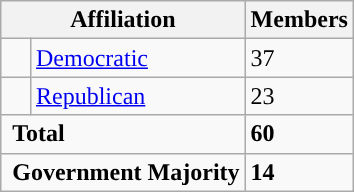<table class="wikitable">
<tr>
<th colspan="2">Affiliation</th>
<th>Members</th>
</tr>
<tr>
<td style="background-color:"> </td>
<td><a href='#'>Democratic</a></td>
<td>37</td>
</tr>
<tr>
<td style="background-color:"> </td>
<td><a href='#'>Republican</a></td>
<td>23</td>
</tr>
<tr>
<td colspan="2" rowspan="1"> <strong>Total</strong></td>
<td><strong>60</strong></td>
</tr>
<tr>
<td colspan="2" rowspan="1"> <strong>Government Majority</strong></td>
<td><strong>14</strong></td>
</tr>
</table>
